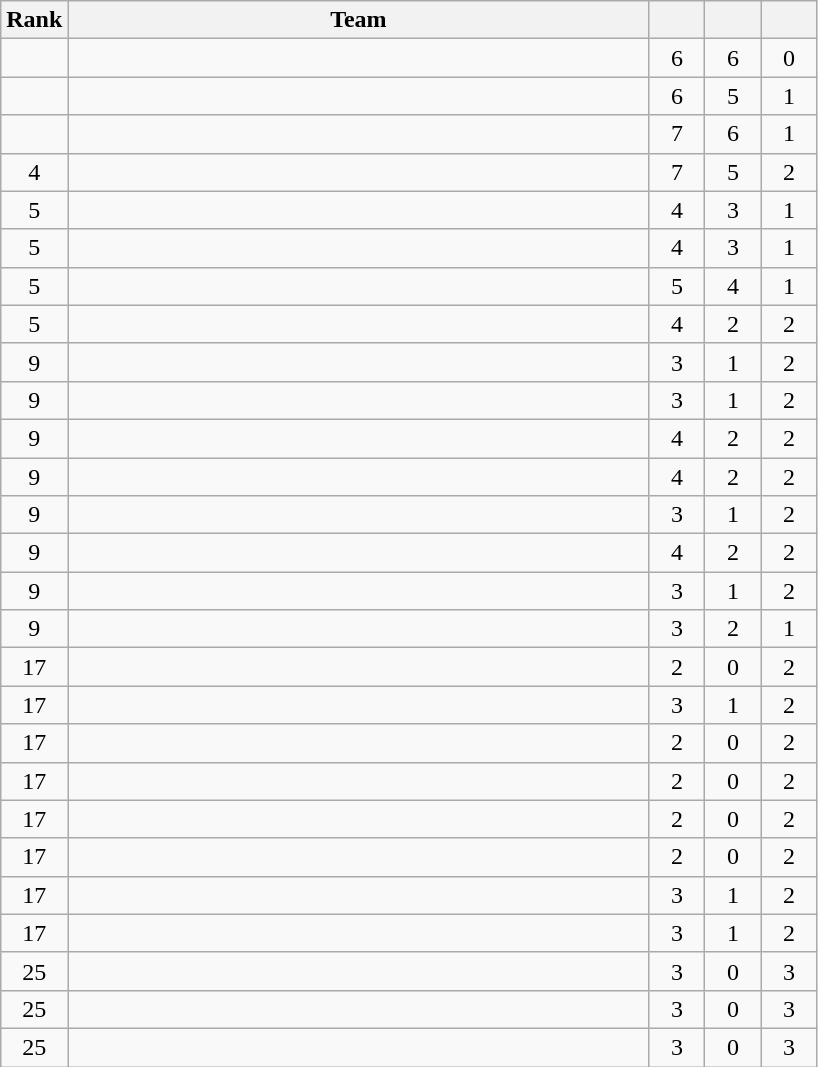<table class="wikitable" style="text-align: center;">
<tr>
<th width=35>Rank</th>
<th width=380>Team</th>
<th width=30></th>
<th width=30></th>
<th width=30></th>
</tr>
<tr>
<td></td>
<td align=left></td>
<td>6</td>
<td>6</td>
<td>0</td>
</tr>
<tr>
<td></td>
<td align=left></td>
<td>6</td>
<td>5</td>
<td>1</td>
</tr>
<tr>
<td></td>
<td align=left></td>
<td>7</td>
<td>6</td>
<td>1</td>
</tr>
<tr>
<td>4</td>
<td align=left></td>
<td>7</td>
<td>5</td>
<td>2</td>
</tr>
<tr>
<td>5</td>
<td align=left></td>
<td>4</td>
<td>3</td>
<td>1</td>
</tr>
<tr>
<td>5</td>
<td align=left></td>
<td>4</td>
<td>3</td>
<td>1</td>
</tr>
<tr>
<td>5</td>
<td align=left></td>
<td>5</td>
<td>4</td>
<td>1</td>
</tr>
<tr>
<td>5</td>
<td align=left></td>
<td>4</td>
<td>2</td>
<td>2</td>
</tr>
<tr>
<td>9</td>
<td align=left></td>
<td>3</td>
<td>1</td>
<td>2</td>
</tr>
<tr>
<td>9</td>
<td align=left></td>
<td>3</td>
<td>1</td>
<td>2</td>
</tr>
<tr>
<td>9</td>
<td align=left></td>
<td>4</td>
<td>2</td>
<td>2</td>
</tr>
<tr>
<td>9</td>
<td align=left></td>
<td>4</td>
<td>2</td>
<td>2</td>
</tr>
<tr>
<td>9</td>
<td align=left></td>
<td>3</td>
<td>1</td>
<td>2</td>
</tr>
<tr>
<td>9</td>
<td align=left></td>
<td>4</td>
<td>2</td>
<td>2</td>
</tr>
<tr>
<td>9</td>
<td align=left></td>
<td>3</td>
<td>1</td>
<td>2</td>
</tr>
<tr>
<td>9</td>
<td align=left></td>
<td>3</td>
<td>2</td>
<td>1</td>
</tr>
<tr>
<td>17</td>
<td align=left></td>
<td>2</td>
<td>0</td>
<td>2</td>
</tr>
<tr>
<td>17</td>
<td align=left></td>
<td>3</td>
<td>1</td>
<td>2</td>
</tr>
<tr>
<td>17</td>
<td align=left></td>
<td>2</td>
<td>0</td>
<td>2</td>
</tr>
<tr>
<td>17</td>
<td align=left></td>
<td>2</td>
<td>0</td>
<td>2</td>
</tr>
<tr>
<td>17</td>
<td align=left></td>
<td>2</td>
<td>0</td>
<td>2</td>
</tr>
<tr>
<td>17</td>
<td align=left></td>
<td>2</td>
<td>0</td>
<td>2</td>
</tr>
<tr>
<td>17</td>
<td align=left></td>
<td>3</td>
<td>1</td>
<td>2</td>
</tr>
<tr>
<td>17</td>
<td align=left></td>
<td>3</td>
<td>1</td>
<td>2</td>
</tr>
<tr>
<td>25</td>
<td align=left></td>
<td>3</td>
<td>0</td>
<td>3</td>
</tr>
<tr>
<td>25</td>
<td align=left></td>
<td>3</td>
<td>0</td>
<td>3</td>
</tr>
<tr>
<td>25</td>
<td align=left></td>
<td>3</td>
<td>0</td>
<td>3</td>
</tr>
</table>
